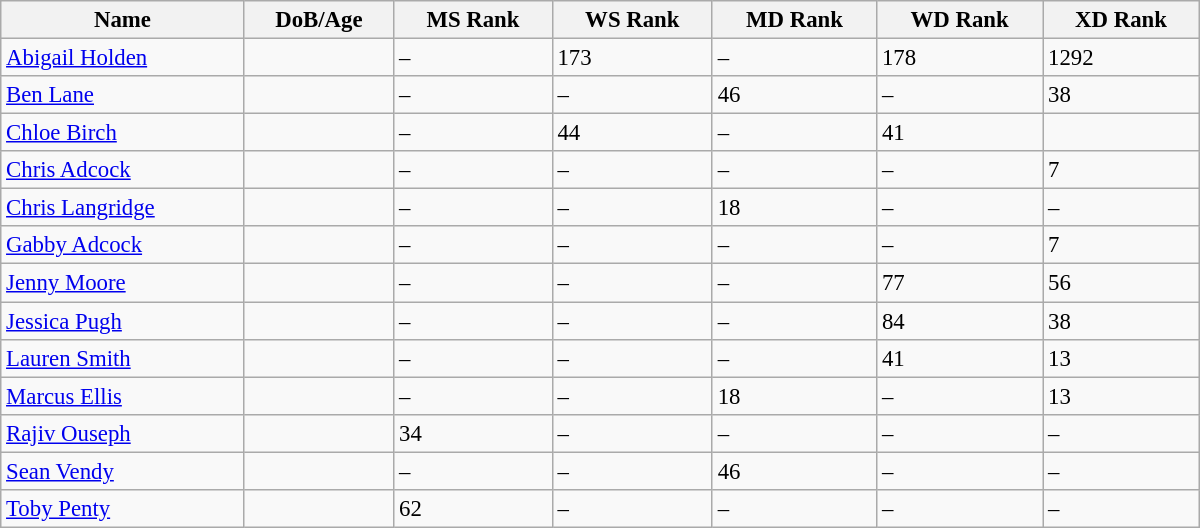<table class="wikitable"  style="width:800px; font-size:95%;">
<tr>
<th align="left">Name</th>
<th align="left">DoB/Age</th>
<th align="left">MS Rank</th>
<th align="left">WS Rank</th>
<th align="left">MD Rank</th>
<th align="left">WD Rank</th>
<th align="left">XD Rank</th>
</tr>
<tr>
<td><a href='#'>Abigail Holden</a></td>
<td></td>
<td>–</td>
<td>173</td>
<td>–</td>
<td>178</td>
<td>1292</td>
</tr>
<tr>
<td><a href='#'>Ben Lane</a></td>
<td></td>
<td>–</td>
<td>–</td>
<td>46</td>
<td>–</td>
<td>38</td>
</tr>
<tr>
<td><a href='#'>Chloe Birch</a></td>
<td></td>
<td>–</td>
<td>44</td>
<td>–</td>
<td>41</td>
<td></td>
</tr>
<tr>
<td><a href='#'>Chris Adcock</a></td>
<td></td>
<td>–</td>
<td>–</td>
<td>–</td>
<td>–</td>
<td>7</td>
</tr>
<tr>
<td><a href='#'>Chris Langridge</a></td>
<td></td>
<td>–</td>
<td>–</td>
<td>18</td>
<td>–</td>
<td>–</td>
</tr>
<tr>
<td><a href='#'>Gabby Adcock</a></td>
<td></td>
<td>–</td>
<td>–</td>
<td>–</td>
<td>–</td>
<td>7</td>
</tr>
<tr>
<td><a href='#'>Jenny Moore</a></td>
<td></td>
<td>–</td>
<td>–</td>
<td>–</td>
<td>77</td>
<td>56</td>
</tr>
<tr>
<td><a href='#'>Jessica Pugh</a></td>
<td></td>
<td>–</td>
<td>–</td>
<td>–</td>
<td>84</td>
<td>38</td>
</tr>
<tr>
<td><a href='#'>Lauren Smith</a></td>
<td></td>
<td>–</td>
<td>–</td>
<td>–</td>
<td>41</td>
<td>13</td>
</tr>
<tr>
<td><a href='#'>Marcus Ellis</a></td>
<td></td>
<td>–</td>
<td>–</td>
<td>18</td>
<td>–</td>
<td>13</td>
</tr>
<tr>
<td><a href='#'>Rajiv Ouseph</a></td>
<td></td>
<td>34</td>
<td>–</td>
<td>–</td>
<td>–</td>
<td>–</td>
</tr>
<tr>
<td><a href='#'>Sean Vendy</a></td>
<td></td>
<td>–</td>
<td>–</td>
<td>46</td>
<td>–</td>
<td>–</td>
</tr>
<tr>
<td><a href='#'>Toby Penty</a></td>
<td></td>
<td>62</td>
<td>–</td>
<td>–</td>
<td>–</td>
<td>–</td>
</tr>
</table>
